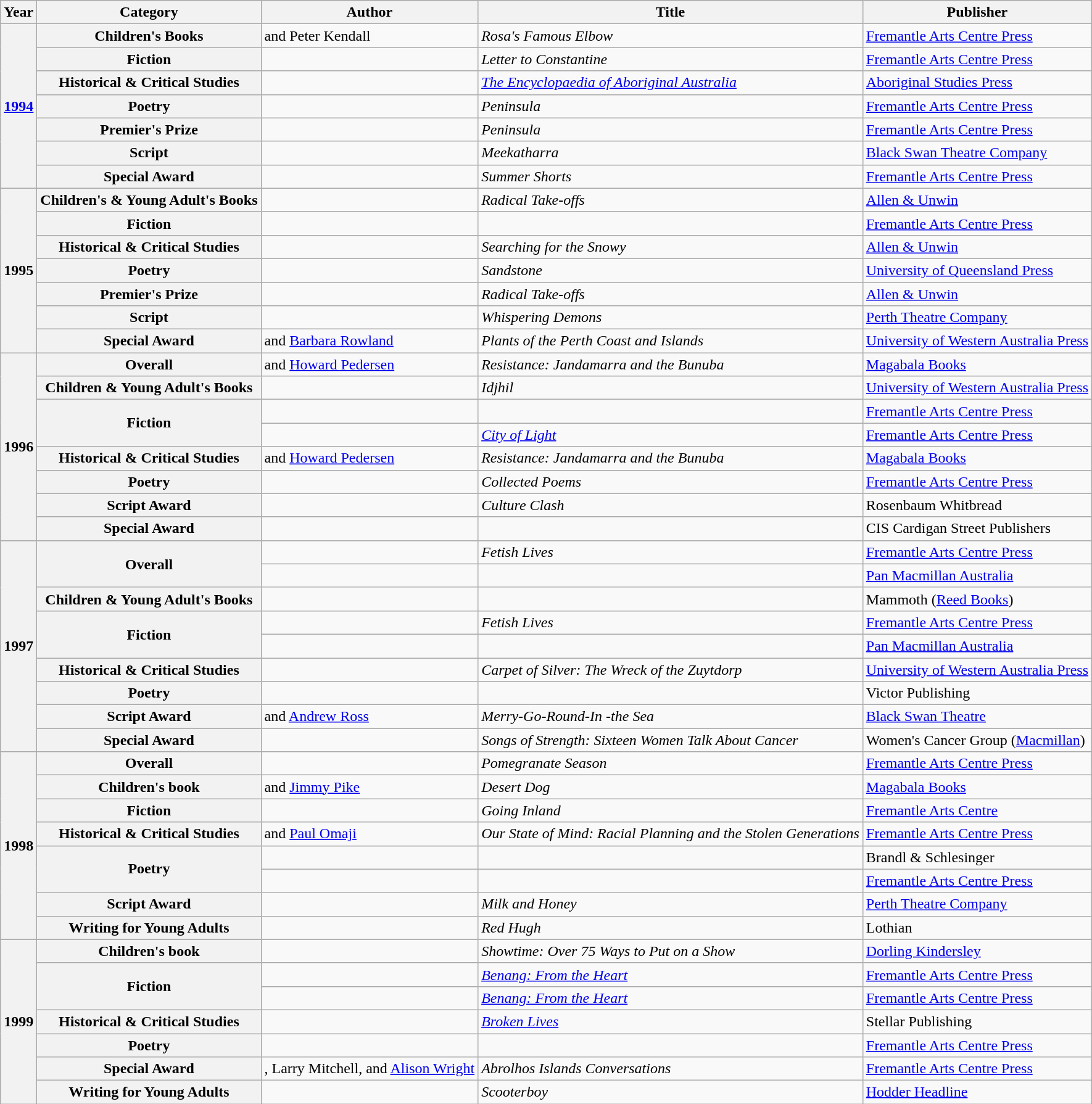<table class="wikitable sortable mw-collapsible">
<tr>
<th>Year</th>
<th>Category</th>
<th>Author</th>
<th>Title</th>
<th>Publisher</th>
</tr>
<tr>
<th rowspan="7"><a href='#'>1994</a></th>
<th>Children's Books</th>
<td> and Peter Kendall</td>
<td><em>Rosa's Famous Elbow</em></td>
<td><a href='#'>Fremantle Arts Centre Press</a></td>
</tr>
<tr>
<th>Fiction</th>
<td></td>
<td><em>Letter to Constantine</em></td>
<td><a href='#'>Fremantle Arts Centre Press</a></td>
</tr>
<tr>
<th>Historical & Critical Studies</th>
<td></td>
<td><em><a href='#'>The Encyclopaedia of Aboriginal Australia</a></em></td>
<td><a href='#'>Aboriginal Studies Press</a></td>
</tr>
<tr>
<th>Poetry</th>
<td></td>
<td><em>Peninsula</em></td>
<td><a href='#'>Fremantle Arts Centre Press</a></td>
</tr>
<tr>
<th>Premier's Prize</th>
<td></td>
<td><em>Peninsula</em></td>
<td><a href='#'>Fremantle Arts Centre Press</a></td>
</tr>
<tr>
<th>Script</th>
<td></td>
<td><em>Meekatharra</em></td>
<td><a href='#'>Black Swan Theatre Company</a></td>
</tr>
<tr>
<th>Special Award</th>
<td></td>
<td><em>Summer Shorts</em></td>
<td><a href='#'>Fremantle Arts Centre Press</a></td>
</tr>
<tr>
<th rowspan="7">1995</th>
<th>Children's & Young Adult's Books</th>
<td></td>
<td><em>Radical Take-offs</em></td>
<td><a href='#'>Allen & Unwin</a></td>
</tr>
<tr>
<th>Fiction</th>
<td></td>
<td><em></em></td>
<td><a href='#'>Fremantle Arts Centre Press</a></td>
</tr>
<tr>
<th>Historical & Critical Studies</th>
<td></td>
<td><em>Searching for the Snowy</em></td>
<td><a href='#'>Allen & Unwin</a></td>
</tr>
<tr>
<th>Poetry</th>
<td></td>
<td><em>Sandstone</em></td>
<td><a href='#'>University of Queensland Press</a></td>
</tr>
<tr>
<th>Premier's Prize</th>
<td></td>
<td><em>Radical Take-offs</em></td>
<td><a href='#'>Allen & Unwin</a></td>
</tr>
<tr>
<th>Script</th>
<td></td>
<td><em>Whispering Demons</em></td>
<td><a href='#'>Perth Theatre Company</a></td>
</tr>
<tr>
<th>Special Award</th>
<td> and <a href='#'>Barbara Rowland</a></td>
<td><em>Plants of the Perth Coast and Islands</em></td>
<td><a href='#'>University of Western Australia Press</a></td>
</tr>
<tr>
<th rowspan="8">1996</th>
<th>Overall</th>
<td> and <a href='#'>Howard Pedersen</a></td>
<td><em>Resistance: Jandamarra and the Bunuba</em></td>
<td><a href='#'>Magabala Books</a></td>
</tr>
<tr>
<th>Children & Young Adult's Books</th>
<td></td>
<td><em>Idjhil</em></td>
<td><a href='#'>University of Western Australia Press</a></td>
</tr>
<tr>
<th rowspan="2">Fiction</th>
<td></td>
<td><em></em></td>
<td><a href='#'>Fremantle Arts Centre Press</a></td>
</tr>
<tr>
<td></td>
<td><em><a href='#'>City of Light</a></em></td>
<td><a href='#'>Fremantle Arts Centre Press</a></td>
</tr>
<tr>
<th>Historical & Critical Studies</th>
<td> and <a href='#'>Howard Pedersen</a></td>
<td><em>Resistance: Jandamarra and the Bunuba</em></td>
<td><a href='#'>Magabala Books</a></td>
</tr>
<tr>
<th>Poetry</th>
<td></td>
<td><em>Collected Poems</em></td>
<td><a href='#'>Fremantle Arts Centre Press</a></td>
</tr>
<tr>
<th>Script Award</th>
<td></td>
<td><em>Culture Clash</em></td>
<td>Rosenbaum Whitbread</td>
</tr>
<tr>
<th>Special Award</th>
<td></td>
<td><em></em></td>
<td>CIS Cardigan Street Publishers</td>
</tr>
<tr>
<th rowspan="9">1997</th>
<th rowspan="2">Overall</th>
<td></td>
<td><em>Fetish Lives</em></td>
<td><a href='#'>Fremantle Arts Centre Press</a></td>
</tr>
<tr>
<td></td>
<td><em></em></td>
<td><a href='#'>Pan Macmillan Australia</a></td>
</tr>
<tr>
<th>Children & Young Adult's Books</th>
<td></td>
<td><em></em></td>
<td>Mammoth (<a href='#'>Reed Books</a>)</td>
</tr>
<tr>
<th rowspan="2">Fiction</th>
<td></td>
<td><em>Fetish Lives</em></td>
<td><a href='#'>Fremantle Arts Centre Press</a></td>
</tr>
<tr>
<td></td>
<td><em></em></td>
<td><a href='#'>Pan Macmillan Australia</a></td>
</tr>
<tr>
<th>Historical & Critical Studies</th>
<td></td>
<td><em>Carpet of Silver: The Wreck of the Zuytdorp</em></td>
<td><a href='#'>University of Western Australia Press</a></td>
</tr>
<tr>
<th>Poetry</th>
<td></td>
<td><em></em></td>
<td>Victor Publishing</td>
</tr>
<tr>
<th>Script Award</th>
<td> and <a href='#'>Andrew Ross</a></td>
<td><em>Merry-Go-Round-In -the Sea</em></td>
<td><a href='#'>Black Swan Theatre</a></td>
</tr>
<tr>
<th>Special Award</th>
<td></td>
<td><em>Songs of Strength: Sixteen Women Talk About Cancer</em></td>
<td>Women's Cancer Group (<a href='#'>Macmillan</a>)</td>
</tr>
<tr>
<th rowspan="8">1998</th>
<th>Overall</th>
<td></td>
<td><em>Pomegranate Season</em></td>
<td><a href='#'>Fremantle Arts Centre Press</a></td>
</tr>
<tr>
<th>Children's book</th>
<td> and <a href='#'>Jimmy Pike</a></td>
<td><em>Desert Dog</em></td>
<td><a href='#'>Magabala Books</a></td>
</tr>
<tr>
<th>Fiction</th>
<td></td>
<td><em>Going Inland</em></td>
<td><a href='#'>Fremantle Arts Centre</a></td>
</tr>
<tr>
<th>Historical & Critical Studies</th>
<td> and <a href='#'>Paul Omaji</a></td>
<td><em>Our State of Mind: Racial Planning and the Stolen Generations</em></td>
<td><a href='#'>Fremantle Arts Centre Press</a></td>
</tr>
<tr>
<th rowspan="2">Poetry</th>
<td></td>
<td><em></em></td>
<td>Brandl & Schlesinger</td>
</tr>
<tr>
<td></td>
<td><em></em></td>
<td><a href='#'>Fremantle Arts Centre Press</a></td>
</tr>
<tr>
<th>Script Award</th>
<td></td>
<td><em>Milk and Honey</em></td>
<td><a href='#'>Perth Theatre Company</a></td>
</tr>
<tr>
<th>Writing for Young Adults</th>
<td></td>
<td><em>Red Hugh</em></td>
<td>Lothian</td>
</tr>
<tr>
<th rowspan="7">1999</th>
<th>Children's book</th>
<td></td>
<td><em>Showtime: Over 75 Ways to Put on a Show</em></td>
<td><a href='#'>Dorling Kindersley</a></td>
</tr>
<tr>
<th rowspan="2">Fiction</th>
<td></td>
<td><em><a href='#'>Benang: From the Heart</a></em></td>
<td><a href='#'>Fremantle Arts Centre Press</a></td>
</tr>
<tr>
<td></td>
<td><em><a href='#'>Benang: From the Heart</a></em></td>
<td><a href='#'>Fremantle Arts Centre Press</a></td>
</tr>
<tr>
<th>Historical & Critical Studies</th>
<td></td>
<td><em><a href='#'>Broken Lives</a></em></td>
<td>Stellar Publishing</td>
</tr>
<tr>
<th>Poetry</th>
<td></td>
<td><em></em></td>
<td><a href='#'>Fremantle Arts Centre Press</a></td>
</tr>
<tr>
<th>Special Award</th>
<td>, Larry Mitchell, and <a href='#'>Alison Wright</a></td>
<td><em>Abrolhos Islands Conversations</em></td>
<td><a href='#'>Fremantle Arts Centre Press</a></td>
</tr>
<tr>
<th>Writing for Young Adults</th>
<td></td>
<td><em>Scooterboy</em></td>
<td><a href='#'>Hodder Headline</a></td>
</tr>
</table>
